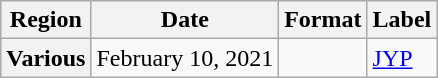<table class="wikitable plainrowheaders">
<tr>
<th scope="col">Region</th>
<th scope="col">Date</th>
<th scope="col">Format</th>
<th scope="col">Label</th>
</tr>
<tr>
<th scope="row">Various</th>
<td>February 10, 2021</td>
<td></td>
<td><a href='#'>JYP</a></td>
</tr>
</table>
